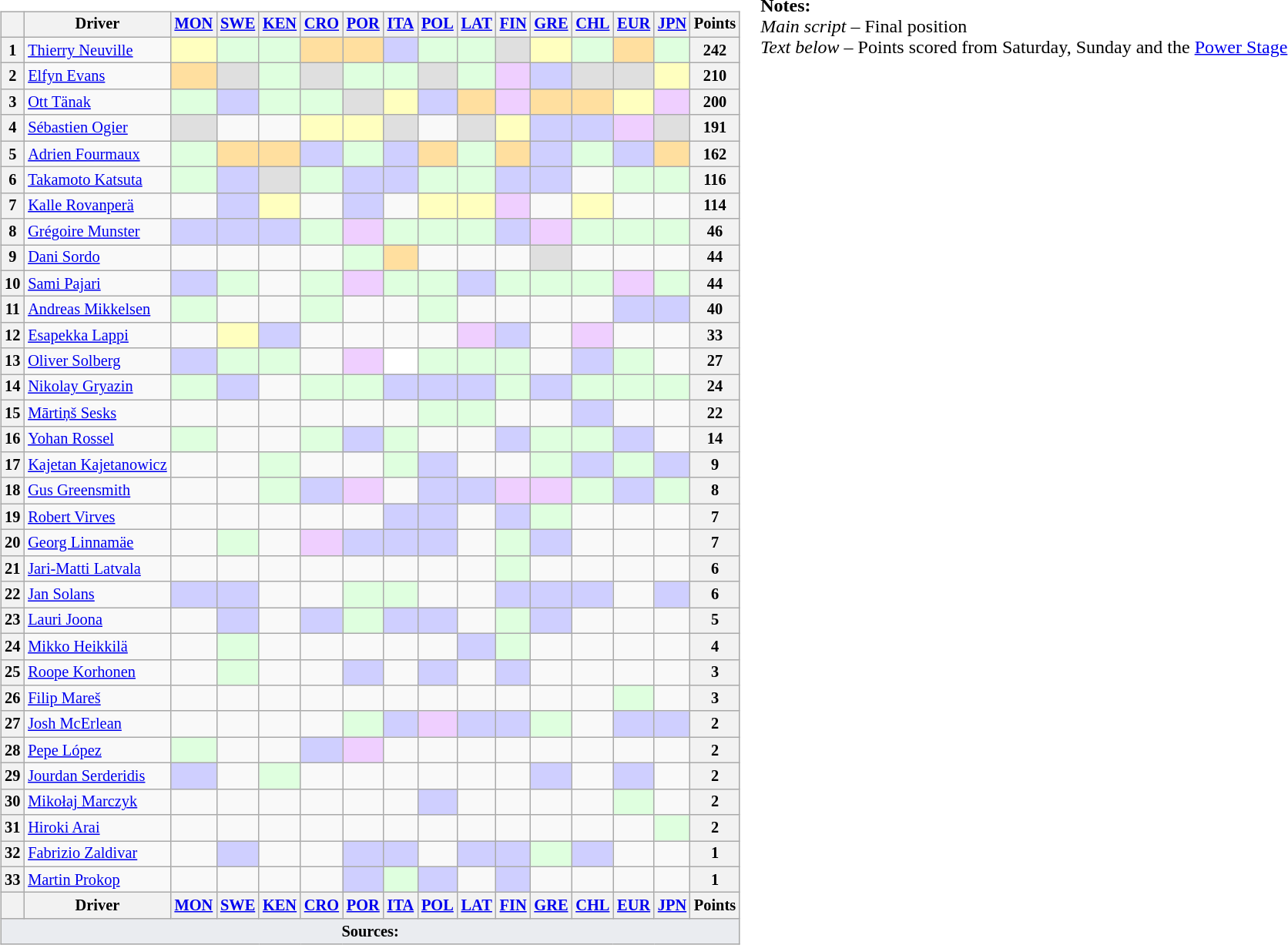<table>
<tr>
<td valign="top"><br><table class="wikitable" style="font-size: 85%; text-align: center">
<tr valign="top">
<th valign="middle"></th>
<th valign="middle">Driver</th>
<th><a href='#'>MON</a><br></th>
<th><a href='#'>SWE</a><br></th>
<th><a href='#'>KEN</a><br></th>
<th><a href='#'>CRO</a><br></th>
<th><a href='#'>POR</a><br></th>
<th><a href='#'>ITA</a><br></th>
<th><a href='#'>POL</a><br></th>
<th><a href='#'>LAT</a><br></th>
<th><a href='#'>FIN</a><br></th>
<th><a href='#'>GRE</a><br></th>
<th><a href='#'>CHL</a><br></th>
<th><a href='#'>EUR</a><br></th>
<th><a href='#'>JPN</a><br></th>
<th valign="middle">Points</th>
</tr>
<tr>
<th>1</th>
<td align="left" nowrap> <a href='#'>Thierry Neuville</a></td>
<td style="background:#ffffbf"></td>
<td style="background:#dfffdf"></td>
<td style="background:#dfffdf"></td>
<td style="background:#ffdf9f"></td>
<td style="background:#ffdf9f"></td>
<td style="background:#cfcfff"></td>
<td style="background:#dfffdf"></td>
<td style="background:#dfffdf"></td>
<td style="background:#dfdfdf"></td>
<td style="background:#ffffbf"></td>
<td style="background:#dfffdf"></td>
<td style="background:#ffdf9f"></td>
<td style="background:#dfffdf"></td>
<th>242</th>
</tr>
<tr>
<th>2</th>
<td align="left" nowrap> <a href='#'>Elfyn Evans</a></td>
<td style="background:#ffdf9f"></td>
<td style="background:#dfdfdf"></td>
<td style="background:#dfffdf"></td>
<td style="background:#dfdfdf"></td>
<td style="background:#dfffdf"></td>
<td style="background:#dfffdf"></td>
<td style="background:#dfdfdf"></td>
<td style="background:#dfffdf"></td>
<td style="background:#efcfff"></td>
<td style="background:#cfcfff"></td>
<td style="background:#dfdfdf"></td>
<td style="background:#dfdfdf"></td>
<td style="background:#ffffbf"></td>
<th>210</th>
</tr>
<tr>
<th>3</th>
<td align="left" nowrap> <a href='#'>Ott Tänak</a></td>
<td style="background:#dfffdf"></td>
<td style="background:#cfcfff"></td>
<td style="background:#dfffdf"></td>
<td style="background:#dfffdf"></td>
<td style="background:#dfdfdf"></td>
<td style="background:#ffffbf"></td>
<td style="background:#cfcfff"></td>
<td style="background:#ffdf9f"></td>
<td style="background:#efcfff"></td>
<td style="background:#ffdf9f"></td>
<td style="background:#ffdf9f"></td>
<td style="background:#ffffbf"></td>
<td style="background:#efcfff"></td>
<th>200</th>
</tr>
<tr>
<th>4</th>
<td align="left" nowrap> <a href='#'>Sébastien Ogier</a></td>
<td style="background:#dfdfdf"></td>
<td></td>
<td></td>
<td style="background:#ffffbf"></td>
<td style="background:#ffffbf"></td>
<td style="background:#dfdfdf"></td>
<td></td>
<td style="background:#dfdfdf"></td>
<td style="background:#ffffbf"></td>
<td style="background:#cfcfff"></td>
<td style="background:#cfcfff"></td>
<td style="background:#efcfff"></td>
<td style="background:#dfdfdf"></td>
<th>191</th>
</tr>
<tr>
<th>5</th>
<td align="left" nowrap> <a href='#'>Adrien Fourmaux</a></td>
<td style="background:#dfffdf"></td>
<td style="background:#ffdf9f"></td>
<td style="background:#ffdf9f"></td>
<td style="background:#cfcfff"></td>
<td style="background:#dfffdf"></td>
<td style="background:#cfcfff"></td>
<td style="background:#ffdf9f"></td>
<td style="background:#dfffdf"></td>
<td style="background:#ffdf9f"></td>
<td style="background:#cfcfff"></td>
<td style="background:#dfffdf"></td>
<td style="background:#cfcfff"></td>
<td style="background:#ffdf9f"></td>
<th>162</th>
</tr>
<tr>
<th>6</th>
<td align="left" nowrap> <a href='#'>Takamoto Katsuta</a></td>
<td style="background:#dfffdf"></td>
<td style="background:#cfcfff"></td>
<td style="background:#dfdfdf"></td>
<td style="background:#dfffdf"></td>
<td style="background:#cfcfff"></td>
<td style="background:#cfcfff"></td>
<td style="background:#dfffdf"></td>
<td style="background:#dfffdf"></td>
<td style="background:#cfcfff"></td>
<td style="background:#cfcfff"></td>
<td></td>
<td style="background:#dfffdf"></td>
<td style="background:#dfffdf"></td>
<th>116</th>
</tr>
<tr>
<th>7</th>
<td align="left" nowrap> <a href='#'>Kalle Rovanperä</a></td>
<td></td>
<td style="background:#cfcfff"></td>
<td style="background:#ffffbf"></td>
<td></td>
<td style="background:#cfcfff"></td>
<td></td>
<td style="background:#ffffbf"></td>
<td style="background:#ffffbf"></td>
<td style="background:#efcfff"></td>
<td></td>
<td style="background:#ffffbf"></td>
<td></td>
<td></td>
<th>114</th>
</tr>
<tr>
<th>8</th>
<td align="left" nowrap> <a href='#'>Grégoire Munster</a></td>
<td style="background:#cfcfff"></td>
<td style="background:#cfcfff"></td>
<td style="background:#cfcfff"></td>
<td style="background:#dfffdf"></td>
<td style="background:#efcfff"></td>
<td style="background:#dfffdf"></td>
<td style="background:#dfffdf"></td>
<td style="background:#dfffdf"></td>
<td style="background:#cfcfff"></td>
<td style="background:#efcfff"></td>
<td style="background:#dfffdf"></td>
<td style="background:#dfffdf"></td>
<td style="background:#dfffdf"></td>
<th>46</th>
</tr>
<tr>
<th>9</th>
<td align="left" nowrap> <a href='#'>Dani Sordo</a></td>
<td></td>
<td></td>
<td></td>
<td></td>
<td style="background:#dfffdf"></td>
<td style="background:#ffdf9f"></td>
<td></td>
<td></td>
<td></td>
<td style="background:#dfdfdf"></td>
<td></td>
<td></td>
<td></td>
<th>44</th>
</tr>
<tr>
<th>10</th>
<td align="left" nowrap> <a href='#'>Sami Pajari</a></td>
<td style="background:#cfcfff"></td>
<td style="background:#dfffdf"></td>
<td></td>
<td style="background:#dfffdf"></td>
<td style="background:#efcfff"></td>
<td style="background:#dfffdf"></td>
<td style="background:#dfffdf"></td>
<td style="background:#cfcfff"></td>
<td style="background:#dfffdf"></td>
<td style="background:#dfffdf"></td>
<td style="background:#dfffdf"></td>
<td style="background:#efcfff"></td>
<td style="background:#dfffdf"></td>
<th>44</th>
</tr>
<tr>
<th>11</th>
<td align="left" nowrap> <a href='#'>Andreas Mikkelsen</a></td>
<td style="background:#dfffdf"></td>
<td></td>
<td></td>
<td style="background:#dfffdf"></td>
<td></td>
<td></td>
<td style="background:#dfffdf"></td>
<td></td>
<td></td>
<td></td>
<td></td>
<td style="background:#cfcfff"></td>
<td style="background:#cfcfff"></td>
<th>40</th>
</tr>
<tr>
<th>12</th>
<td align="left" nowrap> <a href='#'>Esapekka Lappi</a></td>
<td></td>
<td style="background:#ffffbf"></td>
<td style="background:#cfcfff"></td>
<td></td>
<td></td>
<td></td>
<td></td>
<td style="background:#efcfff"></td>
<td style="background:#cfcfff"></td>
<td></td>
<td style="background:#efcfff"></td>
<td></td>
<td></td>
<th>33</th>
</tr>
<tr>
<th>13</th>
<td align="left" nowrap> <a href='#'>Oliver Solberg</a></td>
<td style="background:#cfcfff"></td>
<td style="background:#dfffdf"></td>
<td style="background:#dfffdf"></td>
<td></td>
<td style="background:#efcfff"></td>
<td style="background:white"></td>
<td style="background:#dfffdf"></td>
<td style="background:#dfffdf"></td>
<td style="background:#dfffdf"></td>
<td></td>
<td style="background:#cfcfff"></td>
<td style="background:#dfffdf"></td>
<td></td>
<th>27</th>
</tr>
<tr>
<th>14</th>
<td align="left" nowrap> <a href='#'>Nikolay Gryazin</a></td>
<td style="background:#dfffdf"></td>
<td style="background:#cfcfff"></td>
<td></td>
<td style="background:#dfffdf"></td>
<td style="background:#dfffdf"></td>
<td style="background:#cfcfff"></td>
<td style="background:#cfcfff"></td>
<td style="background:#cfcfff"></td>
<td style="background:#dfffdf"></td>
<td style="background:#cfcfff"></td>
<td style="background:#dfffdf"></td>
<td style="background:#dfffdf"></td>
<td style="background:#dfffdf"></td>
<th>24</th>
</tr>
<tr>
<th>15</th>
<td align="left" nowrap> <a href='#'>Mārtiņš Sesks</a></td>
<td></td>
<td></td>
<td></td>
<td></td>
<td></td>
<td></td>
<td style="background:#dfffdf"></td>
<td style="background:#dfffdf"></td>
<td></td>
<td></td>
<td style="background:#cfcfff"></td>
<td></td>
<td></td>
<th>22</th>
</tr>
<tr>
<th>16</th>
<td align="left" nowrap> <a href='#'>Yohan Rossel</a></td>
<td style="background:#dfffdf"></td>
<td></td>
<td></td>
<td style="background:#dfffdf"></td>
<td style="background:#cfcfff"></td>
<td style="background:#dfffdf"></td>
<td></td>
<td></td>
<td style="background:#cfcfff"></td>
<td style="background:#dfffdf"></td>
<td style="background:#dfffdf"></td>
<td style="background:#cfcfff"></td>
<td></td>
<th>14</th>
</tr>
<tr>
<th>17</th>
<td align="left" nowrap> <a href='#'>Kajetan Kajetanowicz</a></td>
<td></td>
<td></td>
<td style="background:#dfffdf"></td>
<td></td>
<td></td>
<td style="background:#dfffdf"></td>
<td style="background:#cfcfff"></td>
<td></td>
<td></td>
<td style="background:#dfffdf"></td>
<td style="background:#cfcfff"></td>
<td style="background:#dfffdf"></td>
<td style="background:#cfcfff"></td>
<th>9</th>
</tr>
<tr>
<th>18</th>
<td align="left" nowrap> <a href='#'>Gus Greensmith</a></td>
<td></td>
<td></td>
<td style="background:#dfffdf"></td>
<td style="background:#cfcfff"></td>
<td style="background:#efcfff"></td>
<td></td>
<td style="background:#cfcfff"></td>
<td style="background:#cfcfff"></td>
<td style="background:#efcfff"></td>
<td style="background:#efcfff"></td>
<td style="background:#dfffdf"></td>
<td style="background:#cfcfff"></td>
<td style="background:#dfffdf"></td>
<th>8</th>
</tr>
<tr>
<th>19</th>
<td align="left" nowrap> <a href='#'>Robert Virves</a></td>
<td></td>
<td></td>
<td></td>
<td></td>
<td></td>
<td style="background:#cfcfff"></td>
<td style="background:#cfcfff"></td>
<td></td>
<td style="background:#cfcfff"></td>
<td style="background:#dfffdf"></td>
<td></td>
<td></td>
<td></td>
<th>7</th>
</tr>
<tr>
<th>20</th>
<td align="left" nowrap> <a href='#'>Georg Linnamäe</a></td>
<td></td>
<td style="background:#dfffdf"></td>
<td></td>
<td style="background:#efcfff"></td>
<td style="background:#cfcfff"></td>
<td style="background:#cfcfff"></td>
<td style="background:#cfcfff"></td>
<td></td>
<td style="background:#dfffdf"></td>
<td style="background:#cfcfff"></td>
<td></td>
<td></td>
<td></td>
<th>7</th>
</tr>
<tr>
<th>21</th>
<td align="left" nowrap> <a href='#'>Jari-Matti Latvala</a></td>
<td></td>
<td></td>
<td></td>
<td></td>
<td></td>
<td></td>
<td></td>
<td></td>
<td style="background:#dfffdf"></td>
<td></td>
<td></td>
<td></td>
<td></td>
<th>6</th>
</tr>
<tr>
<th>22</th>
<td align="left" nowrap> <a href='#'>Jan Solans</a></td>
<td style="background:#cfcfff"></td>
<td style="background:#cfcfff"></td>
<td></td>
<td></td>
<td style="background:#dfffdf"></td>
<td style="background:#dfffdf"></td>
<td></td>
<td></td>
<td style="background:#cfcfff"></td>
<td style="background:#cfcfff"></td>
<td style="background:#cfcfff"></td>
<td></td>
<td style="background:#cfcfff"></td>
<th>6</th>
</tr>
<tr>
<th>23</th>
<td align="left" nowrap> <a href='#'>Lauri Joona</a></td>
<td></td>
<td style="background:#cfcfff"></td>
<td></td>
<td style="background:#cfcfff"></td>
<td style="background:#dfffdf"></td>
<td style="background:#cfcfff"></td>
<td style="background:#cfcfff"></td>
<td></td>
<td style="background:#dfffdf"></td>
<td style="background:#cfcfff"></td>
<td></td>
<td></td>
<td></td>
<th>5</th>
</tr>
<tr>
<th>24</th>
<td align="left" nowrap> <a href='#'>Mikko Heikkilä</a></td>
<td></td>
<td style="background:#dfffdf"></td>
<td></td>
<td></td>
<td></td>
<td></td>
<td></td>
<td style="background:#cfcfff"></td>
<td style="background:#dfffdf"></td>
<td></td>
<td></td>
<td></td>
<td></td>
<th>4</th>
</tr>
<tr>
<th>25</th>
<td align="left" nowrap> <a href='#'>Roope Korhonen</a></td>
<td></td>
<td style="background:#dfffdf"></td>
<td></td>
<td></td>
<td style="background:#cfcfff"></td>
<td></td>
<td style="background:#cfcfff"></td>
<td></td>
<td style="background:#cfcfff"></td>
<td></td>
<td></td>
<td></td>
<td></td>
<th>3</th>
</tr>
<tr>
<th>26</th>
<td align="left" nowrap> <a href='#'>Filip Mareš</a></td>
<td></td>
<td></td>
<td></td>
<td></td>
<td></td>
<td></td>
<td></td>
<td></td>
<td></td>
<td></td>
<td></td>
<td style="background:#dfffdf"></td>
<td></td>
<th>3</th>
</tr>
<tr>
<th>27</th>
<td align="left" nowrap> <a href='#'>Josh McErlean</a></td>
<td></td>
<td></td>
<td></td>
<td></td>
<td style="background:#dfffdf"></td>
<td style="background:#cfcfff"></td>
<td style="background:#efcfff"></td>
<td style="background:#cfcfff"></td>
<td style="background:#cfcfff"></td>
<td style="background:#dfffdf"></td>
<td></td>
<td style="background:#cfcfff"></td>
<td style="background:#cfcfff"></td>
<th>2</th>
</tr>
<tr>
<th>28</th>
<td align="left" nowrap> <a href='#'>Pepe López</a></td>
<td style="background:#dfffdf"></td>
<td></td>
<td></td>
<td style="background:#cfcfff"></td>
<td style="background:#efcfff"></td>
<td></td>
<td></td>
<td></td>
<td></td>
<td></td>
<td></td>
<td></td>
<td></td>
<th>2</th>
</tr>
<tr>
<th>29</th>
<td align="left" nowrap> <a href='#'>Jourdan Serderidis</a></td>
<td style="background:#cfcfff"></td>
<td></td>
<td style="background:#dfffdf"></td>
<td></td>
<td></td>
<td></td>
<td></td>
<td></td>
<td></td>
<td style="background:#cfcfff"></td>
<td></td>
<td style="background:#cfcfff"></td>
<td></td>
<th>2</th>
</tr>
<tr>
<th>30</th>
<td align="left" nowrap> <a href='#'>Mikołaj Marczyk</a></td>
<td></td>
<td></td>
<td></td>
<td></td>
<td></td>
<td></td>
<td style="background:#cfcfff"></td>
<td></td>
<td></td>
<td></td>
<td></td>
<td style="background:#dfffdf"></td>
<td></td>
<th>2</th>
</tr>
<tr>
<th>31</th>
<td align="left" nowrap> <a href='#'>Hiroki Arai</a></td>
<td></td>
<td></td>
<td></td>
<td></td>
<td></td>
<td></td>
<td></td>
<td></td>
<td></td>
<td></td>
<td></td>
<td></td>
<td style="background:#dfffdf"></td>
<th>2</th>
</tr>
<tr>
<th>32</th>
<td align="left" nowrap> <a href='#'>Fabrizio Zaldivar</a></td>
<td></td>
<td style="background:#cfcfff"></td>
<td></td>
<td></td>
<td style="background:#cfcfff"></td>
<td style="background:#cfcfff"></td>
<td></td>
<td style="background:#cfcfff"></td>
<td style="background:#cfcfff"></td>
<td style="background:#dfffdf"></td>
<td style="background:#cfcfff"></td>
<td></td>
<td></td>
<th>1</th>
</tr>
<tr>
<th>33</th>
<td align="left" nowrap> <a href='#'>Martin Prokop</a></td>
<td></td>
<td></td>
<td></td>
<td></td>
<td style="background:#cfcfff"></td>
<td style="background:#dfffdf"></td>
<td style="background:#cfcfff"></td>
<td></td>
<td style="background:#cfcfff"></td>
<td></td>
<td></td>
<td></td>
<td></td>
<th>1</th>
</tr>
<tr>
<th valign="middle"></th>
<th valign="middle">Driver</th>
<th><a href='#'>MON</a><br></th>
<th><a href='#'>SWE</a><br></th>
<th><a href='#'>KEN</a><br></th>
<th><a href='#'>CRO</a><br></th>
<th><a href='#'>POR</a><br></th>
<th><a href='#'>ITA</a><br></th>
<th><a href='#'>POL</a><br></th>
<th><a href='#'>LAT</a><br></th>
<th><a href='#'>FIN</a><br></th>
<th><a href='#'>GRE</a><br></th>
<th><a href='#'>CHL</a><br></th>
<th><a href='#'>EUR</a><br></th>
<th><a href='#'>JPN</a><br></th>
<th valign="middle">Points</th>
</tr>
<tr>
<td colspan="16" style="background-color:#EAECF0;text-align:center"><strong>Sources:</strong></td>
</tr>
</table>
</td>
<td valign="top"><br>
<span><strong>Notes:</strong><br><em>Main script</em> – Final position<br><em>Text below</em> – Points scored from Saturday, Sunday and the <a href='#'>Power Stage</a></span></td>
</tr>
</table>
